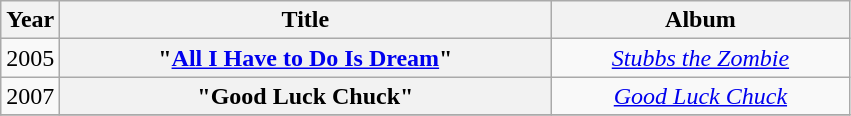<table class="wikitable plainrowheaders" style="text-align:center;" border="1">
<tr>
<th style="width:2em;">Year</th>
<th style="width:20em;">Title</th>
<th style="width:12em;">Album</th>
</tr>
<tr>
<td>2005</td>
<th scope="row">"<a href='#'>All I Have to Do Is Dream</a>"</th>
<td><em><a href='#'>Stubbs the Zombie</a></em></td>
</tr>
<tr>
<td>2007</td>
<th scope="row">"Good Luck Chuck"</th>
<td><em><a href='#'>Good Luck Chuck</a></em></td>
</tr>
<tr>
</tr>
</table>
